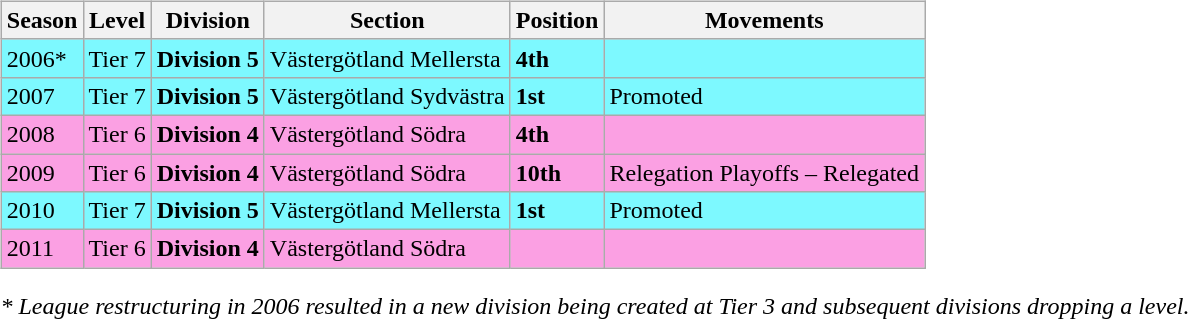<table>
<tr>
<td valign="top" width=0%><br><table class="wikitable">
<tr style="background:#f0f6fa;">
<th><strong>Season</strong></th>
<th><strong>Level</strong></th>
<th><strong>Division</strong></th>
<th><strong>Section</strong></th>
<th><strong>Position</strong></th>
<th><strong>Movements</strong></th>
</tr>
<tr>
<td style="background:#7DF9FF;">2006*</td>
<td style="background:#7DF9FF;">Tier 7</td>
<td style="background:#7DF9FF;"><strong>Division 5</strong></td>
<td style="background:#7DF9FF;">Västergötland Mellersta</td>
<td style="background:#7DF9FF;"><strong>4th</strong></td>
<td style="background:#7DF9FF;"></td>
</tr>
<tr>
<td style="background:#7DF9FF;">2007</td>
<td style="background:#7DF9FF;">Tier 7</td>
<td style="background:#7DF9FF;"><strong>Division 5</strong></td>
<td style="background:#7DF9FF;">Västergötland Sydvästra</td>
<td style="background:#7DF9FF;"><strong>1st</strong></td>
<td style="background:#7DF9FF;">Promoted</td>
</tr>
<tr>
<td style="background:#FBA0E3;">2008</td>
<td style="background:#FBA0E3;">Tier 6</td>
<td style="background:#FBA0E3;"><strong>Division 4</strong></td>
<td style="background:#FBA0E3;">Västergötland Södra</td>
<td style="background:#FBA0E3;"><strong>4th</strong></td>
<td style="background:#FBA0E3;"></td>
</tr>
<tr>
<td style="background:#FBA0E3;">2009</td>
<td style="background:#FBA0E3;">Tier 6</td>
<td style="background:#FBA0E3;"><strong>Division 4</strong></td>
<td style="background:#FBA0E3;">Västergötland Södra</td>
<td style="background:#FBA0E3;"><strong>10th</strong></td>
<td style="background:#FBA0E3;">Relegation Playoffs – Relegated</td>
</tr>
<tr>
<td style="background:#7DF9FF;">2010</td>
<td style="background:#7DF9FF;">Tier 7</td>
<td style="background:#7DF9FF;"><strong>Division 5</strong></td>
<td style="background:#7DF9FF;">Västergötland Mellersta</td>
<td style="background:#7DF9FF;"><strong>1st</strong></td>
<td style="background:#7DF9FF;">Promoted</td>
</tr>
<tr>
<td style="background:#FBA0E3;">2011</td>
<td style="background:#FBA0E3;">Tier 6</td>
<td style="background:#FBA0E3;"><strong>Division 4</strong></td>
<td style="background:#FBA0E3;">Västergötland Södra</td>
<td style="background:#FBA0E3;"></td>
<td style="background:#FBA0E3;"></td>
</tr>
</table>
<em>* League restructuring in 2006 resulted in a new division being created at Tier 3 and subsequent divisions dropping a level.</em>


</td>
</tr>
</table>
